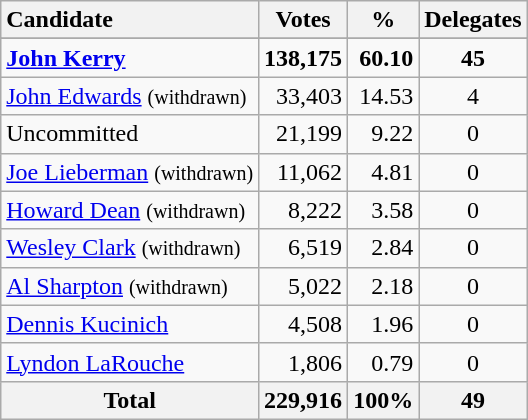<table class="wikitable sortable plainrowheaders" style="text-align:right;">
<tr>
<th style="text-align:left;">Candidate</th>
<th>Votes</th>
<th>%</th>
<th>Delegates</th>
</tr>
<tr>
</tr>
<tr>
<td style="text-align:left;"><strong><a href='#'>John Kerry</a></strong></td>
<td><strong>138,175</strong></td>
<td><strong>60.10</strong></td>
<td style="text-align:center;"><strong>45</strong></td>
</tr>
<tr>
<td style="text-align:left;"><a href='#'>John Edwards</a> <small>(withdrawn)</small></td>
<td>33,403</td>
<td>14.53</td>
<td style="text-align:center;">4</td>
</tr>
<tr>
<td style="text-align:left;">Uncommitted</td>
<td>21,199</td>
<td>9.22</td>
<td style="text-align:center;">0</td>
</tr>
<tr>
<td style="text-align:left;"><a href='#'>Joe Lieberman</a> <small>(withdrawn)</small></td>
<td>11,062</td>
<td>4.81</td>
<td style="text-align:center;">0</td>
</tr>
<tr>
<td style="text-align:left;"><a href='#'>Howard Dean</a> <small>(withdrawn)</small></td>
<td>8,222</td>
<td>3.58</td>
<td style="text-align:center;">0</td>
</tr>
<tr>
<td style="text-align:left;"><a href='#'>Wesley Clark</a> <small>(withdrawn)</small></td>
<td>6,519</td>
<td>2.84</td>
<td style="text-align:center;">0</td>
</tr>
<tr>
<td style="text-align:left;"><a href='#'>Al Sharpton</a> <small>(withdrawn)</small></td>
<td>5,022</td>
<td>2.18</td>
<td style="text-align:center;">0</td>
</tr>
<tr>
<td style="text-align:left;"><a href='#'>Dennis Kucinich</a></td>
<td>4,508</td>
<td>1.96</td>
<td style="text-align:center;">0</td>
</tr>
<tr>
<td style="text-align:left;"><a href='#'>Lyndon LaRouche</a></td>
<td>1,806</td>
<td>0.79</td>
<td style="text-align:center;">0</td>
</tr>
<tr class="sortbottom">
<th>Total</th>
<th>229,916</th>
<th>100%</th>
<th>49</th>
</tr>
</table>
